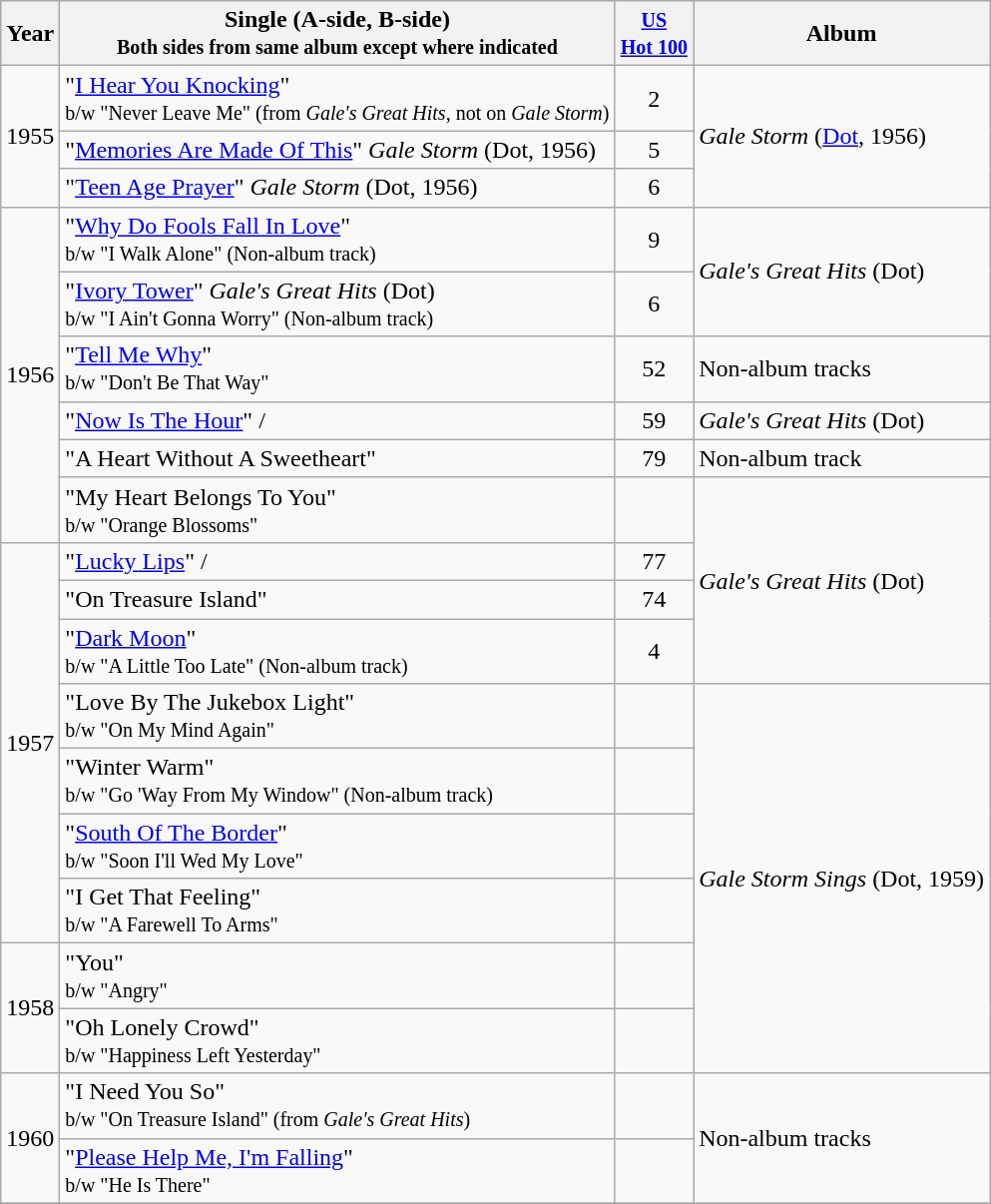<table class="wikitable">
<tr>
<th>Year</th>
<th>Single (A-side, B-side)<br><small>Both sides from same album except where indicated</small></th>
<th width="45"><small><a href='#'>US<br>Hot 100</a></small></th>
<th>Album</th>
</tr>
<tr>
<td rowspan="3">1955</td>
<td align="left">"<a href='#'>I Hear You Knocking</a>"<br><small>b/w "Never Leave Me" (from <em>Gale's Great Hits</em>, not on <em>Gale Storm</em>)</small></td>
<td align="center">2</td>
<td align="left" rowspan="3"><em>Gale Storm</em> (<a href='#'>Dot</a>, 1956)</td>
</tr>
<tr>
<td align="left">"<a href='#'>Memories Are Made Of This</a>" <em>Gale Storm</em> (Dot, 1956)</td>
<td align="center">5</td>
</tr>
<tr>
<td align="left">"<a href='#'>Teen Age Prayer</a>" <em>Gale Storm</em> (Dot, 1956)</td>
<td align="center">6</td>
</tr>
<tr>
<td rowspan="6">1956</td>
<td align="left">"<a href='#'>Why Do Fools Fall In Love</a>"<br><small>b/w "I Walk Alone" (Non-album track)</small></td>
<td align="center">9</td>
<td align="left" rowspan="2"><em>Gale's Great Hits</em> (Dot)</td>
</tr>
<tr>
<td align="left">"<a href='#'>Ivory Tower</a>" <em>Gale's Great Hits</em> (Dot)<br><small>b/w "I Ain't Gonna Worry" (Non-album track)</small></td>
<td align="center">6</td>
</tr>
<tr>
<td align="left">"<a href='#'>Tell Me Why</a>"<br><small>b/w "Don't Be That Way"</small></td>
<td align="center">52</td>
<td align="left">Non-album tracks</td>
</tr>
<tr>
<td align="left">"<a href='#'>Now Is The Hour</a>" /</td>
<td align="center">59</td>
<td align="left"><em>Gale's Great Hits</em> (Dot)</td>
</tr>
<tr>
<td align="left">"A Heart Without A Sweetheart"</td>
<td align="center">79</td>
<td align="left">Non-album track</td>
</tr>
<tr>
<td align="left">"My Heart Belongs To You"<br><small>b/w "Orange Blossoms"</small></td>
<td align="center"></td>
<td align="left" rowspan="4"><em>Gale's Great Hits</em> (Dot)</td>
</tr>
<tr>
<td rowspan="7">1957</td>
<td align="left">"<a href='#'>Lucky Lips</a>" /</td>
<td align="center">77</td>
</tr>
<tr>
<td align="left">"On Treasure Island"</td>
<td align="center">74</td>
</tr>
<tr>
<td align="left">"<a href='#'>Dark Moon</a>"<br><small>b/w "A Little Too Late" (Non-album track)</small></td>
<td align="center">4</td>
</tr>
<tr>
<td align="left">"Love By The Jukebox Light"<br><small>b/w "On My Mind Again"</small></td>
<td align="center"></td>
<td align="left" rowspan="6"><em>Gale Storm Sings</em> (Dot, 1959)</td>
</tr>
<tr>
<td align="left">"Winter Warm"<br><small>b/w "Go 'Way From My Window" (Non-album track)</small></td>
<td align="center"></td>
</tr>
<tr>
<td align="left">"<a href='#'>South Of The Border</a>"<br><small>b/w "Soon I'll Wed My Love"</small></td>
<td align="center"></td>
</tr>
<tr>
<td align="left">"I Get That Feeling"<br><small>b/w "A Farewell To Arms"</small></td>
<td align="center"></td>
</tr>
<tr>
<td rowspan="2">1958</td>
<td align="left">"You"<br><small>b/w "Angry"</small></td>
<td align="center"></td>
</tr>
<tr>
<td align="left">"Oh Lonely Crowd"<br><small>b/w "Happiness Left Yesterday"</small></td>
<td align="center"></td>
</tr>
<tr>
<td rowspan="2">1960</td>
<td align="left">"I Need You So"<br><small>b/w "On Treasure Island" (from <em>Gale's Great Hits</em>)</small></td>
<td align="center"></td>
<td align="left" rowspan="2">Non-album tracks</td>
</tr>
<tr>
<td align="left">"<a href='#'>Please Help Me, I'm Falling</a>"<br><small>b/w "He Is There"</small></td>
<td align="center"></td>
</tr>
<tr>
</tr>
</table>
